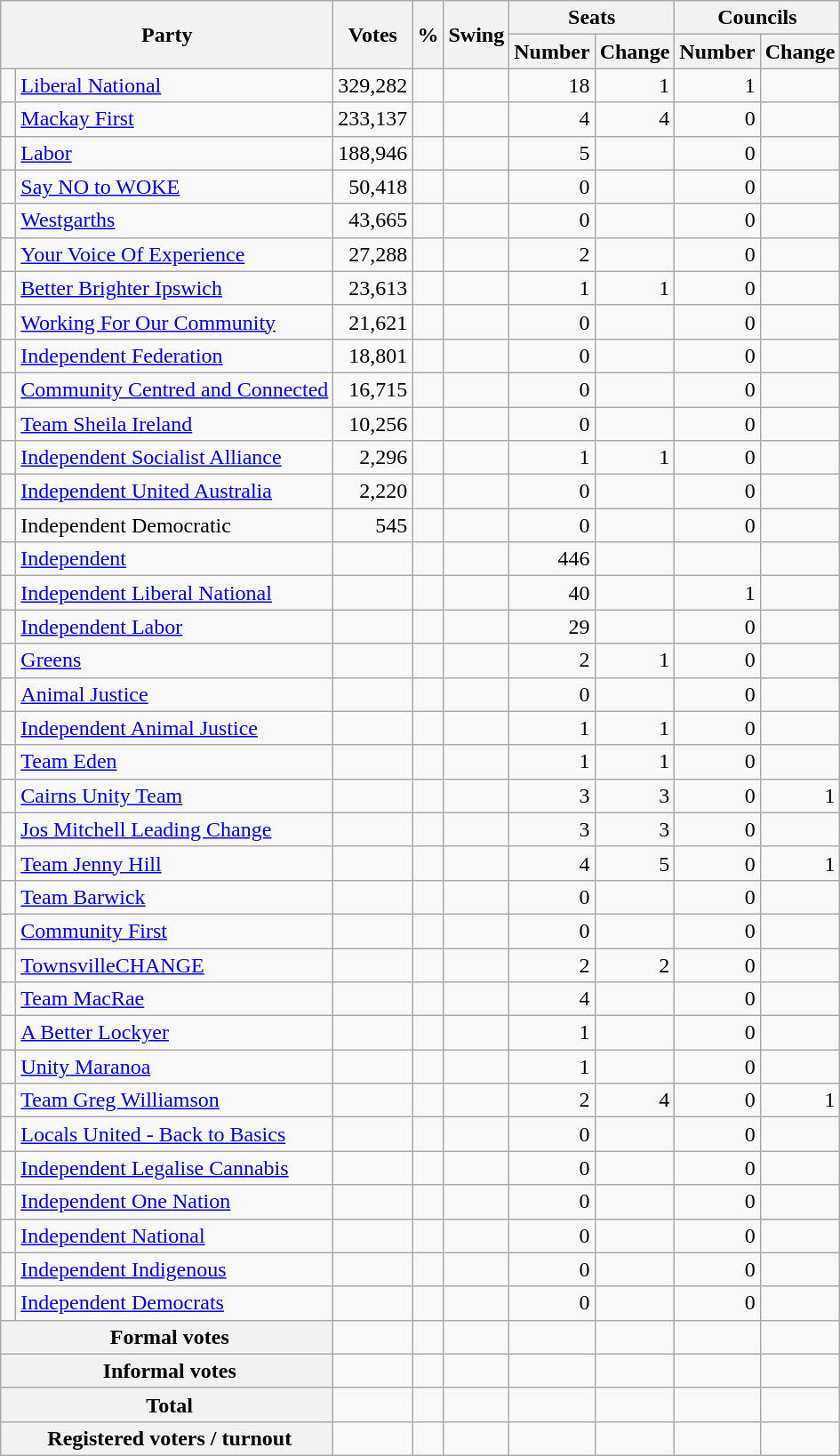<table class="wikitable" style="text-align:right; margin-bottom:0">
<tr>
<th colspan="2" rowspan="2">Party</th>
<th rowspan="2">Votes</th>
<th rowspan="2">%</th>
<th rowspan="2">Swing</th>
<th colspan="2">Seats</th>
<th colspan="2">Councils</th>
</tr>
<tr>
<th scope="col">Number</th>
<th scope="col">Change</th>
<th scope="col">Number</th>
<th scope="col">Change</th>
</tr>
<tr>
<td> </td>
<td style="text-align:left;"><a href='#'>Liberal National</a></td>
<td>329,282</td>
<td></td>
<td></td>
<td>18</td>
<td> 1</td>
<td>1</td>
<td></td>
</tr>
<tr>
<td> </td>
<td style="text-align:left;"><a href='#'>Mackay First</a></td>
<td>233,137</td>
<td></td>
<td></td>
<td>4</td>
<td> 4</td>
<td>0</td>
<td></td>
</tr>
<tr>
<td> </td>
<td style="text-align:left;"><a href='#'>Labor</a></td>
<td>188,946</td>
<td></td>
<td></td>
<td>5</td>
<td></td>
<td>0</td>
<td></td>
</tr>
<tr>
<td> </td>
<td style="text-align:left;"><a href='#'>Say NO to WOKE</a></td>
<td>50,418</td>
<td></td>
<td></td>
<td>0</td>
<td></td>
<td>0</td>
<td></td>
</tr>
<tr>
<td> </td>
<td style="text-align:left;"><a href='#'>Westgarths</a></td>
<td>43,665</td>
<td></td>
<td></td>
<td>0</td>
<td></td>
<td>0</td>
<td></td>
</tr>
<tr>
<td> </td>
<td style="text-align:left;"><a href='#'>Your Voice Of Experience</a></td>
<td>27,288</td>
<td></td>
<td></td>
<td>2</td>
<td></td>
<td>0</td>
<td></td>
</tr>
<tr>
<td> </td>
<td style="text-align:left;"><a href='#'>Better Brighter Ipswich</a></td>
<td>23,613</td>
<td></td>
<td></td>
<td>1</td>
<td> 1</td>
<td>0</td>
<td></td>
</tr>
<tr>
<td> </td>
<td style="text-align:left;"><a href='#'>Working For Our Community</a></td>
<td>21,621</td>
<td></td>
<td></td>
<td>0</td>
<td></td>
<td>0</td>
<td></td>
</tr>
<tr>
<td> </td>
<td style="text-align:left;"><a href='#'>Independent Federation</a></td>
<td>18,801</td>
<td></td>
<td></td>
<td>0</td>
<td></td>
<td>0</td>
<td></td>
</tr>
<tr>
<td> </td>
<td style="text-align:left;"><a href='#'>Community Centred and Connected</a></td>
<td>16,715</td>
<td></td>
<td></td>
<td>0</td>
<td></td>
<td>0</td>
<td></td>
</tr>
<tr>
<td> </td>
<td style="text-align:left;"><a href='#'>Team Sheila Ireland</a></td>
<td>10,256</td>
<td></td>
<td></td>
<td>0</td>
<td></td>
<td>0</td>
<td></td>
</tr>
<tr>
<td> </td>
<td style="text-align:left;"><a href='#'>Independent Socialist Alliance</a></td>
<td>2,296</td>
<td></td>
<td></td>
<td>1</td>
<td> 1</td>
<td>0</td>
<td></td>
</tr>
<tr>
<td> </td>
<td style="text-align:left;"><a href='#'>Independent United Australia</a></td>
<td>2,220</td>
<td></td>
<td></td>
<td>0</td>
<td></td>
<td>0</td>
<td></td>
</tr>
<tr>
<td> </td>
<td style="text-align:left;">Independent Democratic</td>
<td>545</td>
<td></td>
<td></td>
<td>0</td>
<td></td>
<td>0</td>
<td></td>
</tr>
<tr>
<td> </td>
<td style="text-align:left;"><a href='#'>Independent</a></td>
<td></td>
<td></td>
<td></td>
<td>446</td>
<td></td>
<td></td>
<td></td>
</tr>
<tr>
<td> </td>
<td style="text-align:left;"><a href='#'>Independent Liberal National</a></td>
<td></td>
<td></td>
<td></td>
<td>40</td>
<td></td>
<td>1</td>
<td></td>
</tr>
<tr>
<td> </td>
<td style="text-align:left;"><a href='#'>Independent Labor</a></td>
<td></td>
<td></td>
<td></td>
<td>29</td>
<td></td>
<td>0</td>
<td></td>
</tr>
<tr>
<td> </td>
<td style="text-align:left;"><a href='#'>Greens</a></td>
<td></td>
<td></td>
<td></td>
<td>2</td>
<td> 1</td>
<td>0</td>
<td></td>
</tr>
<tr>
<td> </td>
<td style="text-align:left;"><a href='#'>Animal Justice</a></td>
<td></td>
<td></td>
<td></td>
<td>0</td>
<td></td>
<td>0</td>
<td></td>
</tr>
<tr>
<td> </td>
<td style="text-align:left;"><a href='#'>Independent Animal Justice</a></td>
<td></td>
<td></td>
<td></td>
<td>1</td>
<td> 1</td>
<td>0</td>
<td></td>
</tr>
<tr>
<td> </td>
<td style="text-align:left;"><a href='#'>Team Eden</a></td>
<td></td>
<td></td>
<td></td>
<td>1</td>
<td> 1</td>
<td>0</td>
<td></td>
</tr>
<tr>
<td> </td>
<td style="text-align:left;"><a href='#'>Cairns Unity Team</a></td>
<td></td>
<td></td>
<td></td>
<td>3</td>
<td> 3</td>
<td>0</td>
<td> 1</td>
</tr>
<tr>
<td> </td>
<td style="text-align:left;"><a href='#'>Jos Mitchell Leading Change</a></td>
<td></td>
<td></td>
<td></td>
<td>3</td>
<td> 3</td>
<td>0</td>
<td></td>
</tr>
<tr>
<td> </td>
<td style="text-align:left;"><a href='#'>Team Jenny Hill</a></td>
<td></td>
<td></td>
<td></td>
<td>4</td>
<td> 5</td>
<td>0</td>
<td> 1</td>
</tr>
<tr>
<td> </td>
<td style="text-align:left;"><a href='#'>Team Barwick</a></td>
<td></td>
<td></td>
<td></td>
<td>0</td>
<td></td>
<td>0</td>
<td></td>
</tr>
<tr>
<td> </td>
<td style="text-align:left;"><a href='#'>Community First</a></td>
<td></td>
<td></td>
<td></td>
<td>0</td>
<td></td>
<td>0</td>
<td></td>
</tr>
<tr>
<td> </td>
<td style="text-align:left;"><a href='#'>TownsvilleCHANGE</a></td>
<td></td>
<td></td>
<td></td>
<td>2</td>
<td> 2</td>
<td>0</td>
<td></td>
</tr>
<tr>
<td> </td>
<td style="text-align:left;"><a href='#'>Team MacRae</a></td>
<td></td>
<td></td>
<td></td>
<td>4</td>
<td></td>
<td>0</td>
<td></td>
</tr>
<tr>
<td> </td>
<td style="text-align:left;"><a href='#'>A Better Lockyer</a></td>
<td></td>
<td></td>
<td></td>
<td>1</td>
<td></td>
<td>0</td>
<td></td>
</tr>
<tr>
<td> </td>
<td style="text-align:left;"><a href='#'>Unity Maranoa</a></td>
<td></td>
<td></td>
<td></td>
<td>1</td>
<td></td>
<td>0</td>
<td></td>
</tr>
<tr>
<td> </td>
<td style="text-align:left;"><a href='#'>Team Greg Williamson</a></td>
<td></td>
<td></td>
<td></td>
<td>2</td>
<td> 4</td>
<td>0</td>
<td> 1</td>
</tr>
<tr>
<td> </td>
<td style="text-align:left;"><a href='#'>Locals United - Back to Basics</a></td>
<td></td>
<td></td>
<td></td>
<td>0</td>
<td></td>
<td>0</td>
<td></td>
</tr>
<tr>
<td> </td>
<td style="text-align:left;"><a href='#'>Independent Legalise Cannabis</a></td>
<td></td>
<td></td>
<td></td>
<td>0</td>
<td></td>
<td>0</td>
<td></td>
</tr>
<tr>
<td> </td>
<td style="text-align:left;"><a href='#'>Independent One Nation</a></td>
<td></td>
<td></td>
<td></td>
<td>0</td>
<td></td>
<td>0</td>
<td></td>
</tr>
<tr>
<td> </td>
<td style="text-align:left;"><a href='#'>Independent National</a></td>
<td></td>
<td></td>
<td></td>
<td>0</td>
<td></td>
<td>0</td>
<td></td>
</tr>
<tr>
<td> </td>
<td style="text-align:left;"><a href='#'>Independent Indigenous</a></td>
<td></td>
<td></td>
<td></td>
<td>0</td>
<td></td>
<td>0</td>
<td></td>
</tr>
<tr>
<td> </td>
<td style="text-align:left;"><a href='#'>Independent Democrats</a></td>
<td></td>
<td></td>
<td></td>
<td>0</td>
<td></td>
<td>0</td>
<td></td>
</tr>
<tr>
<th colspan="2"> Formal votes</th>
<td></td>
<td></td>
<td></td>
<td></td>
<td></td>
<td></td>
<td></td>
</tr>
<tr>
<th colspan="2"> Informal votes</th>
<td></td>
<td></td>
<td></td>
<td></td>
<td></td>
<td></td>
<td></td>
</tr>
<tr>
<th colspan="2"> Total</th>
<td></td>
<td></td>
<td></td>
<td></td>
<td></td>
<td></td>
<td></td>
</tr>
<tr>
<th colspan="2"> Registered voters / turnout</th>
<td></td>
<td></td>
<td></td>
<td></td>
<td></td>
<td></td>
<td></td>
</tr>
</table>
